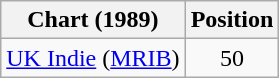<table class="wikitable sortable">
<tr>
<th>Chart (1989)</th>
<th>Position</th>
</tr>
<tr>
<td><a href='#'>UK Indie</a> (<a href='#'>MRIB</a>)</td>
<td style="text-align:center;">50</td>
</tr>
</table>
